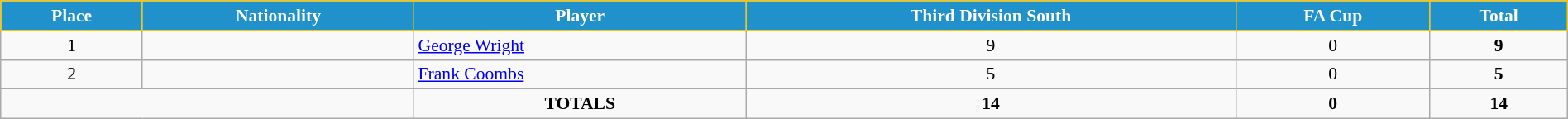<table class="wikitable" style="text-align:center; font-size:90%; width:100%;">
<tr>
<th style="background:#2191CC; color:white; border:1px solid #F7C408; text-align:center;">Place</th>
<th style="background:#2191CC; color:white; border:1px solid #F7C408; text-align:center;">Nationality</th>
<th style="background:#2191CC; color:white; border:1px solid #F7C408; text-align:center;">Player</th>
<th style="background:#2191CC; color:white; border:1px solid #F7C408; text-align:center;">Third Division South</th>
<th style="background:#2191CC; color:white; border:1px solid #F7C408; text-align:center;">FA Cup</th>
<th style="background:#2191CC; color:white; border:1px solid #F7C408; text-align:center;">Total</th>
</tr>
<tr>
<td>1</td>
<td></td>
<td align="left"><a href='#'>George Wright</a></td>
<td>9</td>
<td>0</td>
<td><strong>9</strong></td>
</tr>
<tr>
<td>2</td>
<td></td>
<td align="left"><a href='#'>Frank Coombs</a></td>
<td>5</td>
<td>0</td>
<td><strong>5</strong></td>
</tr>
<tr>
<td colspan="2"></td>
<td><strong>TOTALS</strong></td>
<td><strong>14</strong></td>
<td><strong>0</strong></td>
<td><strong>14</strong></td>
</tr>
</table>
